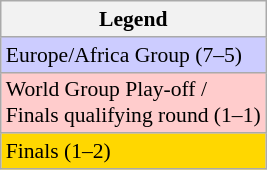<table class=wikitable style=font-size:90%>
<tr>
<th>Legend</th>
</tr>
<tr>
<td bgcolor=CCCCFF>Europe/Africa Group (7–5)</td>
</tr>
<tr>
<td bgcolor=ffcccc>World Group Play-off / <br> Finals qualifying round (1–1)</td>
</tr>
<tr>
<td bgcolor="gold">Finals (1–2)</td>
</tr>
</table>
